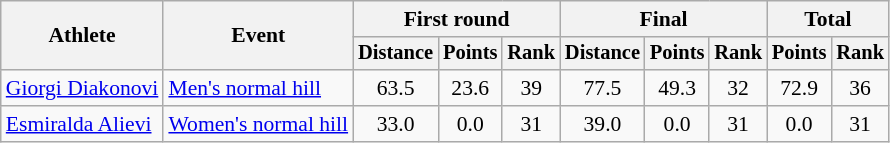<table class="wikitable" style="font-size:90%">
<tr>
<th rowspan=2>Athlete</th>
<th rowspan=2>Event</th>
<th colspan=3>First round</th>
<th colspan=3>Final</th>
<th colspan=2>Total</th>
</tr>
<tr style="font-size:95%">
<th>Distance</th>
<th>Points</th>
<th>Rank</th>
<th>Distance</th>
<th>Points</th>
<th>Rank</th>
<th>Points</th>
<th>Rank</th>
</tr>
<tr align=center>
<td align=left><a href='#'>Giorgi Diakonovi</a></td>
<td align=left><a href='#'>Men's normal hill</a></td>
<td>63.5</td>
<td>23.6</td>
<td>39</td>
<td>77.5</td>
<td>49.3</td>
<td>32</td>
<td>72.9</td>
<td>36</td>
</tr>
<tr align=center>
<td align=left><a href='#'>Esmiralda Alievi</a></td>
<td align=left><a href='#'>Women's normal hill</a></td>
<td>33.0</td>
<td>0.0</td>
<td>31</td>
<td>39.0</td>
<td>0.0</td>
<td>31</td>
<td>0.0</td>
<td>31</td>
</tr>
</table>
